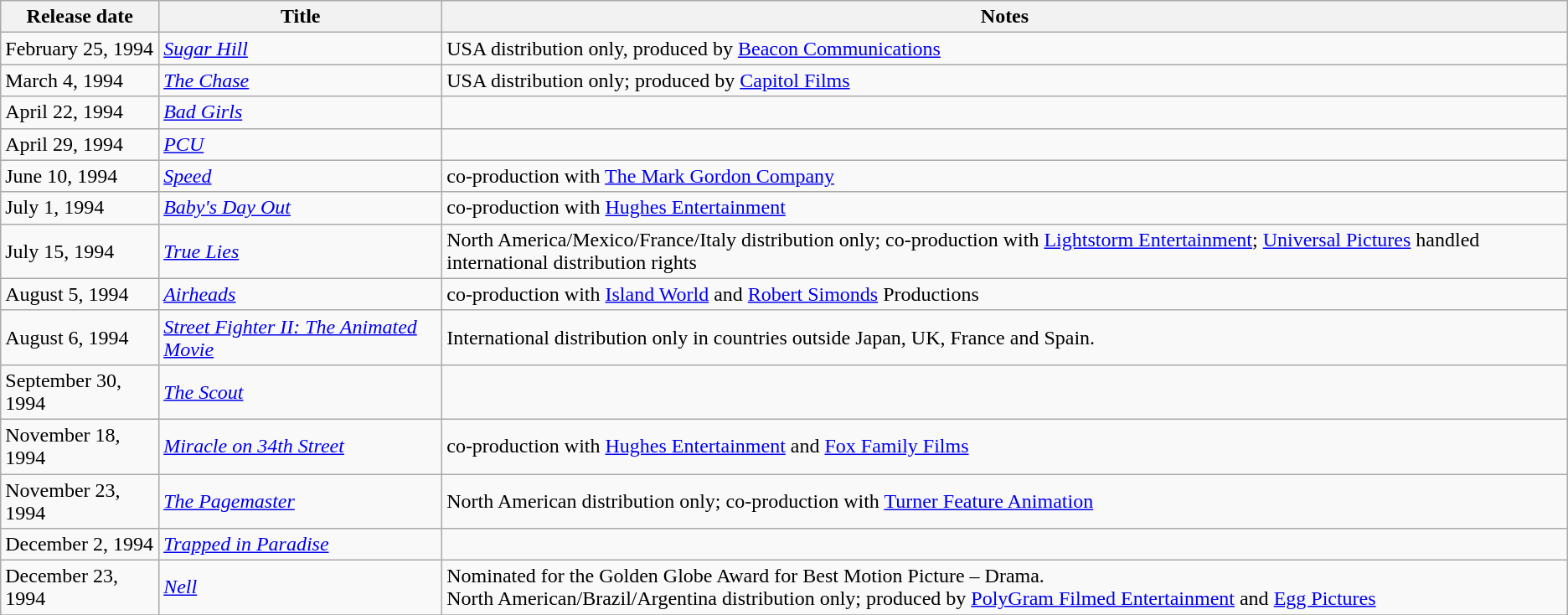<table class="wikitable plainrowheaders sortable col1right">
<tr>
<th scope="col">Release date</th>
<th scope="col">Title</th>
<th scope="col" class="unsortable">Notes</th>
</tr>
<tr>
<td>February 25, 1994</td>
<td><em><a href='#'>Sugar Hill</a></em></td>
<td>USA distribution only, produced by <a href='#'>Beacon Communications</a></td>
</tr>
<tr>
<td>March 4, 1994</td>
<td><em><a href='#'>The Chase</a></em></td>
<td>USA distribution only; produced by <a href='#'>Capitol Films</a></td>
</tr>
<tr>
<td>April 22, 1994</td>
<td><em><a href='#'>Bad Girls</a></em></td>
<td></td>
</tr>
<tr>
<td>April 29, 1994</td>
<td><em><a href='#'>PCU</a></em></td>
<td></td>
</tr>
<tr>
<td>June 10, 1994</td>
<td><em><a href='#'>Speed</a></em></td>
<td>co-production with <a href='#'>The Mark Gordon Company</a></td>
</tr>
<tr>
<td>July 1, 1994</td>
<td><em><a href='#'>Baby's Day Out</a></em></td>
<td>co-production with <a href='#'>Hughes Entertainment</a></td>
</tr>
<tr>
<td>July 15, 1994</td>
<td><em><a href='#'>True Lies</a></em></td>
<td>North America/Mexico/France/Italy distribution only; co-production with <a href='#'>Lightstorm Entertainment</a>; <a href='#'>Universal Pictures</a> handled international distribution rights</td>
</tr>
<tr>
<td>August 5, 1994</td>
<td><em><a href='#'>Airheads</a></em></td>
<td>co-production with <a href='#'>Island World</a> and <a href='#'>Robert Simonds</a> Productions</td>
</tr>
<tr>
<td>August 6, 1994</td>
<td><em><a href='#'>Street Fighter II: The Animated Movie</a></em></td>
<td>International distribution only in countries outside Japan, UK, France and Spain.</td>
</tr>
<tr>
<td>September 30, 1994</td>
<td><em><a href='#'>The Scout</a></em></td>
<td></td>
</tr>
<tr>
<td>November 18, 1994</td>
<td><em><a href='#'>Miracle on 34th Street</a></em></td>
<td>co-production with <a href='#'>Hughes Entertainment</a> and <a href='#'>Fox Family Films</a></td>
</tr>
<tr>
<td>November 23, 1994</td>
<td><em><a href='#'>The Pagemaster</a></em></td>
<td>North American distribution only; co-production with <a href='#'>Turner Feature Animation</a></td>
</tr>
<tr>
<td>December 2, 1994</td>
<td><em><a href='#'>Trapped in Paradise</a></em></td>
<td></td>
</tr>
<tr>
<td>December 23, 1994</td>
<td><em><a href='#'>Nell</a></em></td>
<td>Nominated for the Golden Globe Award for Best Motion Picture – Drama.<br>North American/Brazil/Argentina distribution only; produced by <a href='#'>PolyGram Filmed Entertainment</a> and <a href='#'>Egg Pictures</a></td>
</tr>
<tr>
</tr>
</table>
